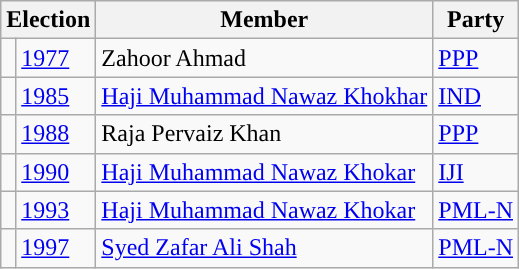<table class="wikitable">
<tr>
<th colspan="2">Election</th>
<th>Member</th>
<th>Party</th>
</tr>
<tr>
<td style="background-color: "></td>
<td><a href='#'>1977</a></td>
<td>Zahoor Ahmad</td>
<td><a href='#'>PPP</a></td>
</tr>
<tr>
<td style="background-color: "></td>
<td><a href='#'>1985</a></td>
<td><a href='#'>Haji Muhammad Nawaz Khokhar</a></td>
<td><a href='#'>IND</a></td>
</tr>
<tr>
<td style="background-color: "></td>
<td><a href='#'>1988</a></td>
<td>Raja Pervaiz Khan</td>
<td><a href='#'>PPP</a></td>
</tr>
<tr>
<td style="background-color: "></td>
<td><a href='#'>1990</a></td>
<td><a href='#'>Haji Muhammad Nawaz Khokar</a></td>
<td><a href='#'>IJI</a></td>
</tr>
<tr>
<td style="background-color: "></td>
<td><a href='#'>1993</a></td>
<td><a href='#'>Haji Muhammad Nawaz Khokar</a></td>
<td><a href='#'>PML-N</a></td>
</tr>
<tr>
<td style="background-color: "></td>
<td><a href='#'>1997</a></td>
<td><a href='#'>Syed Zafar Ali Shah</a></td>
<td><a href='#'>PML-N</a></td>
</tr>
</table>
